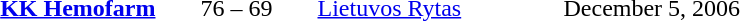<table style="text-align:center">
<tr>
<th width=160></th>
<th width=100></th>
<th width=160></th>
<th width=200></th>
</tr>
<tr>
<td align=right><strong><a href='#'>KK Hemofarm</a></strong> </td>
<td>76 – 69</td>
<td align=left> <a href='#'>Lietuvos Rytas</a></td>
<td align=left>December 5, 2006</td>
</tr>
</table>
